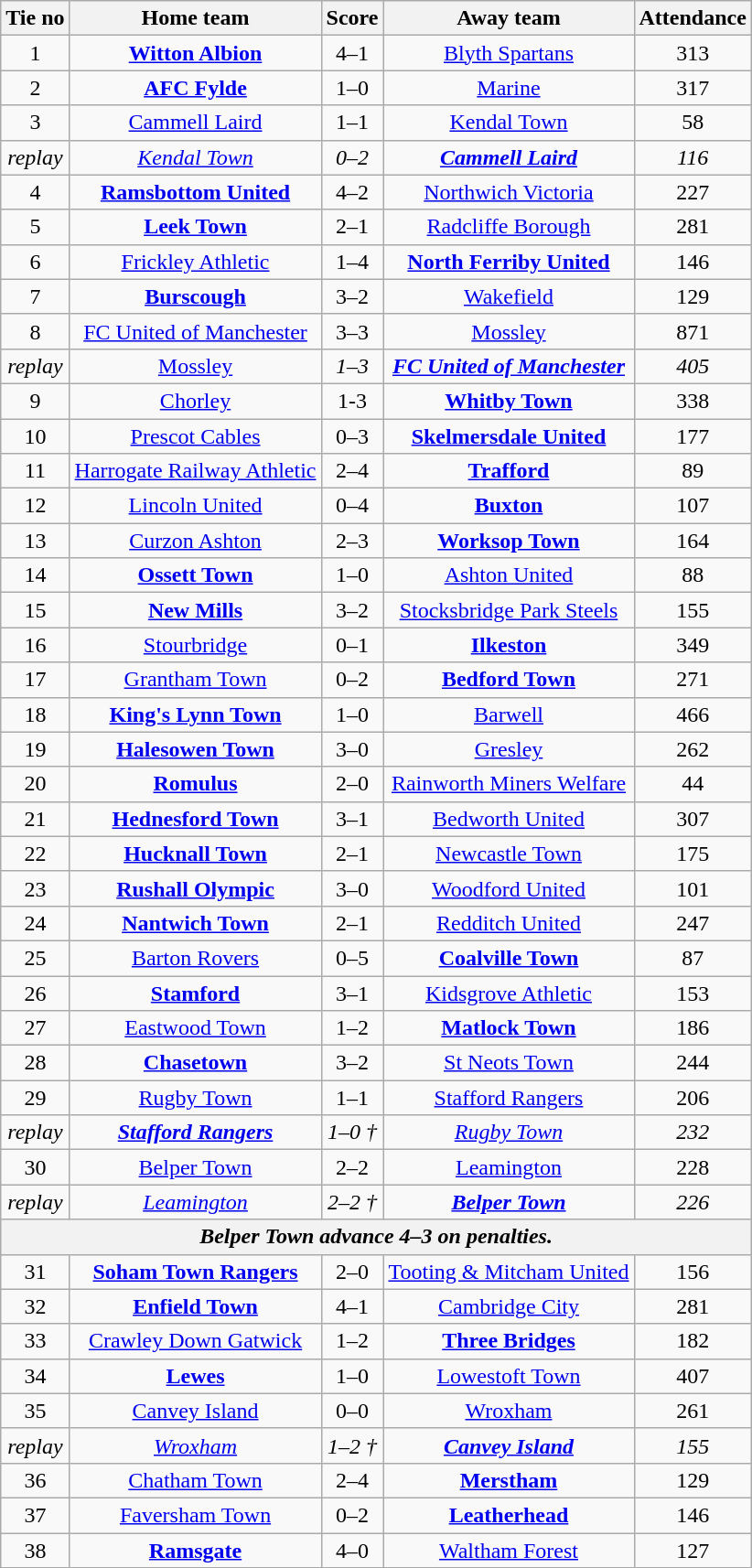<table class="wikitable" style="text-align:center">
<tr>
<th>Tie no</th>
<th>Home team</th>
<th>Score</th>
<th>Away team</th>
<th>Attendance</th>
</tr>
<tr>
<td>1</td>
<td><strong><a href='#'>Witton Albion</a></strong></td>
<td>4–1</td>
<td><a href='#'>Blyth Spartans</a></td>
<td>313</td>
</tr>
<tr>
<td>2</td>
<td><strong><a href='#'>AFC Fylde</a></strong></td>
<td>1–0</td>
<td><a href='#'>Marine</a></td>
<td>317</td>
</tr>
<tr>
<td>3</td>
<td><a href='#'>Cammell Laird</a></td>
<td>1–1</td>
<td><a href='#'>Kendal Town</a></td>
<td>58</td>
</tr>
<tr>
<td><em>replay</em></td>
<td><em><a href='#'>Kendal Town</a></em></td>
<td><em>0–2</em></td>
<td><strong><em><a href='#'>Cammell Laird</a></em></strong></td>
<td><em>116</em></td>
</tr>
<tr>
<td>4</td>
<td><strong><a href='#'>Ramsbottom United</a></strong></td>
<td>4–2</td>
<td><a href='#'>Northwich Victoria</a></td>
<td>227</td>
</tr>
<tr>
<td>5</td>
<td><strong><a href='#'>Leek Town</a></strong></td>
<td>2–1</td>
<td><a href='#'>Radcliffe Borough</a></td>
<td>281</td>
</tr>
<tr>
<td>6</td>
<td><a href='#'>Frickley Athletic</a></td>
<td>1–4</td>
<td><strong><a href='#'>North Ferriby United</a></strong></td>
<td>146</td>
</tr>
<tr>
<td>7</td>
<td><strong><a href='#'>Burscough</a></strong></td>
<td>3–2</td>
<td><a href='#'>Wakefield</a></td>
<td>129</td>
</tr>
<tr>
<td>8</td>
<td><a href='#'>FC United of Manchester</a></td>
<td>3–3</td>
<td><a href='#'>Mossley</a></td>
<td>871</td>
</tr>
<tr>
<td><em>replay</em></td>
<td><a href='#'>Mossley</a></td>
<td><em>1–3</em></td>
<td><strong><em><a href='#'>FC United of Manchester</a></em></strong></td>
<td><em>405</em></td>
</tr>
<tr>
<td>9</td>
<td><a href='#'>Chorley</a></td>
<td>1-3</td>
<td><strong><a href='#'>Whitby Town</a></strong></td>
<td>338</td>
</tr>
<tr>
<td>10</td>
<td><a href='#'>Prescot Cables</a></td>
<td>0–3</td>
<td><strong><a href='#'>Skelmersdale United</a></strong></td>
<td>177 </td>
</tr>
<tr>
<td>11</td>
<td><a href='#'>Harrogate Railway Athletic</a></td>
<td>2–4</td>
<td><strong><a href='#'>Trafford</a></strong></td>
<td>89</td>
</tr>
<tr>
<td>12</td>
<td><a href='#'>Lincoln United</a></td>
<td>0–4</td>
<td><strong><a href='#'>Buxton</a></strong></td>
<td>107</td>
</tr>
<tr>
<td>13</td>
<td><a href='#'>Curzon Ashton</a></td>
<td>2–3</td>
<td><strong><a href='#'>Worksop Town</a></strong></td>
<td>164</td>
</tr>
<tr>
<td>14</td>
<td><strong><a href='#'>Ossett Town</a></strong></td>
<td>1–0</td>
<td><a href='#'>Ashton United</a></td>
<td>88</td>
</tr>
<tr>
<td>15</td>
<td><strong><a href='#'>New Mills</a></strong></td>
<td>3–2</td>
<td><a href='#'>Stocksbridge Park Steels</a></td>
<td>155</td>
</tr>
<tr>
<td>16</td>
<td><a href='#'>Stourbridge</a></td>
<td>0–1</td>
<td><strong><a href='#'>Ilkeston</a></strong></td>
<td>349</td>
</tr>
<tr>
<td>17</td>
<td><a href='#'>Grantham Town</a></td>
<td>0–2</td>
<td><strong><a href='#'>Bedford Town</a></strong></td>
<td>271</td>
</tr>
<tr>
<td>18</td>
<td><strong><a href='#'>King's Lynn Town</a></strong></td>
<td>1–0</td>
<td><a href='#'>Barwell</a></td>
<td>466</td>
</tr>
<tr>
<td>19</td>
<td><strong><a href='#'>Halesowen Town</a></strong></td>
<td>3–0</td>
<td><a href='#'>Gresley</a></td>
<td>262</td>
</tr>
<tr>
<td>20</td>
<td><strong><a href='#'>Romulus</a></strong></td>
<td>2–0</td>
<td><a href='#'>Rainworth Miners Welfare</a></td>
<td>44</td>
</tr>
<tr>
<td>21</td>
<td><strong><a href='#'>Hednesford Town</a></strong></td>
<td>3–1</td>
<td><a href='#'>Bedworth United</a></td>
<td>307</td>
</tr>
<tr>
<td>22</td>
<td><strong><a href='#'>Hucknall Town</a></strong></td>
<td>2–1</td>
<td><a href='#'>Newcastle Town</a></td>
<td>175</td>
</tr>
<tr>
<td>23</td>
<td><strong><a href='#'>Rushall Olympic</a></strong></td>
<td>3–0</td>
<td><a href='#'>Woodford United</a></td>
<td>101</td>
</tr>
<tr>
<td>24</td>
<td><strong><a href='#'>Nantwich Town</a></strong></td>
<td>2–1</td>
<td><a href='#'>Redditch United</a></td>
<td>247</td>
</tr>
<tr>
<td>25</td>
<td><a href='#'>Barton Rovers</a></td>
<td>0–5</td>
<td><strong><a href='#'>Coalville Town</a></strong></td>
<td>87</td>
</tr>
<tr>
<td>26</td>
<td><strong><a href='#'>Stamford</a></strong></td>
<td>3–1</td>
<td><a href='#'>Kidsgrove Athletic</a></td>
<td>153</td>
</tr>
<tr>
<td>27</td>
<td><a href='#'>Eastwood Town</a></td>
<td>1–2</td>
<td><strong><a href='#'>Matlock Town</a></strong></td>
<td>186</td>
</tr>
<tr>
<td>28</td>
<td><strong><a href='#'>Chasetown</a></strong></td>
<td>3–2</td>
<td><a href='#'>St Neots Town</a></td>
<td>244</td>
</tr>
<tr>
<td>29</td>
<td><a href='#'>Rugby Town</a></td>
<td>1–1</td>
<td><a href='#'>Stafford Rangers</a></td>
<td>206</td>
</tr>
<tr>
<td><em>replay</em></td>
<td><strong><em><a href='#'>Stafford Rangers</a></em></strong></td>
<td><em>1–0 †</em></td>
<td><em><a href='#'>Rugby Town</a></em></td>
<td><em>232</em></td>
</tr>
<tr>
<td>30</td>
<td><a href='#'>Belper Town</a></td>
<td>2–2</td>
<td><a href='#'>Leamington</a></td>
<td>228</td>
</tr>
<tr>
<td><em>replay</em></td>
<td><em><a href='#'>Leamington</a></em></td>
<td><em>2–2 †</em></td>
<td><strong><em><a href='#'>Belper Town</a></em></strong></td>
<td><em>226</em></td>
</tr>
<tr>
<th colspan="5"><em>Belper Town advance 4–3 on penalties.</em></th>
</tr>
<tr>
<td>31</td>
<td><strong><a href='#'>Soham Town Rangers</a></strong></td>
<td>2–0</td>
<td><a href='#'>Tooting & Mitcham United</a></td>
<td>156</td>
</tr>
<tr>
<td>32</td>
<td><strong><a href='#'>Enfield Town</a></strong></td>
<td>4–1</td>
<td><a href='#'>Cambridge City</a></td>
<td>281</td>
</tr>
<tr>
<td>33</td>
<td><a href='#'>Crawley Down Gatwick</a></td>
<td>1–2</td>
<td><strong><a href='#'>Three Bridges</a></strong></td>
<td>182</td>
</tr>
<tr>
<td>34</td>
<td><strong><a href='#'>Lewes</a></strong></td>
<td>1–0</td>
<td><a href='#'>Lowestoft Town</a></td>
<td>407</td>
</tr>
<tr>
<td>35</td>
<td><a href='#'>Canvey Island</a></td>
<td>0–0</td>
<td><a href='#'>Wroxham</a></td>
<td>261</td>
</tr>
<tr>
<td><em>replay</em></td>
<td><em><a href='#'>Wroxham</a></em></td>
<td><em>1–2 †</em></td>
<td><strong><em><a href='#'>Canvey Island</a></em></strong></td>
<td><em>155</em></td>
</tr>
<tr>
<td>36</td>
<td><a href='#'>Chatham Town</a></td>
<td>2–4</td>
<td><strong><a href='#'>Merstham</a></strong></td>
<td>129</td>
</tr>
<tr>
<td>37</td>
<td><a href='#'>Faversham Town</a></td>
<td>0–2</td>
<td><strong><a href='#'>Leatherhead</a></strong></td>
<td>146</td>
</tr>
<tr>
<td>38</td>
<td><strong><a href='#'>Ramsgate</a></strong></td>
<td>4–0</td>
<td><a href='#'>Waltham Forest</a></td>
<td>127</td>
</tr>
</table>
